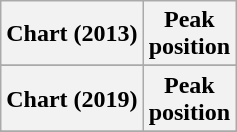<table class="wikitable sortable plainrowheaders" style="text-align:center">
<tr>
<th scope="col">Chart (2013)</th>
<th scope="col">Peak<br>position</th>
</tr>
<tr>
</tr>
<tr>
</tr>
<tr>
<th scope="col">Chart (2019)</th>
<th scope="col">Peak<br>position</th>
</tr>
<tr>
</tr>
<tr>
</tr>
<tr>
</tr>
</table>
